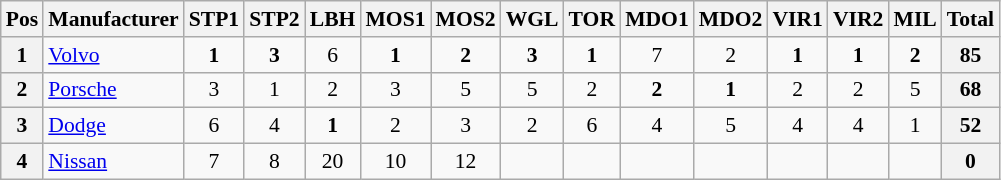<table class="wikitable"  style="font-size: 90%;">
<tr>
<th>Pos</th>
<th>Manufacturer</th>
<th>STP1</th>
<th>STP2</th>
<th>LBH</th>
<th>MOS1</th>
<th>MOS2</th>
<th>WGL</th>
<th>TOR</th>
<th>MDO1</th>
<th>MDO2</th>
<th>VIR1</th>
<th>VIR2</th>
<th>MIL</th>
<th>Total</th>
</tr>
<tr>
<th>1</th>
<td> <a href='#'>Volvo</a></td>
<td align="center"><strong>1</strong></td>
<td align="center"><strong>3</strong></td>
<td align="center">6</td>
<td align="center"><strong>1</strong></td>
<td align="center"><strong>2</strong></td>
<td align="center"><strong>3</strong></td>
<td align="center"><strong>1</strong></td>
<td align="center">7</td>
<td align="center">2</td>
<td align="center"><strong>1</strong></td>
<td align="center"><strong>1</strong></td>
<td align="center"><strong>2</strong></td>
<th>85</th>
</tr>
<tr>
<th>2</th>
<td> <a href='#'>Porsche</a></td>
<td align="center">3</td>
<td align="center">1</td>
<td align="center">2</td>
<td align="center">3</td>
<td align="center">5</td>
<td align="center">5</td>
<td align="center">2</td>
<td align="center"><strong>2</strong></td>
<td align="center"><strong>1</strong></td>
<td align="center">2</td>
<td align="center">2</td>
<td align="center">5</td>
<th>68</th>
</tr>
<tr>
<th>3</th>
<td> <a href='#'>Dodge</a></td>
<td align="center">6</td>
<td align="center">4</td>
<td align="center"><strong>1</strong></td>
<td align="center">2</td>
<td align="center">3</td>
<td align="center">2</td>
<td align="center">6</td>
<td align="center">4</td>
<td align="center">5</td>
<td align="center">4</td>
<td align="center">4</td>
<td align="center">1</td>
<th>52</th>
</tr>
<tr>
<th>4</th>
<td> <a href='#'>Nissan</a></td>
<td align="center">7</td>
<td align="center">8</td>
<td align="center">20</td>
<td align="center">10</td>
<td align="center">12</td>
<td align="center"></td>
<td align="center"></td>
<td align="center"></td>
<td align="center"></td>
<td align="center"></td>
<td align="center"></td>
<td align="center"></td>
<th>0</th>
</tr>
</table>
